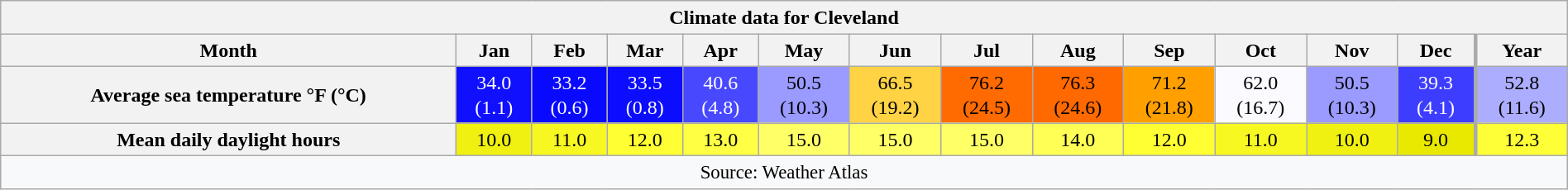<table class="wikitable mw-collapsible" style="width:100%;text-align:center;line-height:1.2em;margin-left:auto;margin-right:auto">
<tr>
<th colspan="14">Climate data for Cleveland</th>
</tr>
<tr>
<th>Month</th>
<th>Jan</th>
<th>Feb</th>
<th>Mar</th>
<th>Apr</th>
<th>May</th>
<th>Jun</th>
<th>Jul</th>
<th>Aug</th>
<th>Sep</th>
<th>Oct</th>
<th>Nov</th>
<th>Dec</th>
<th style="border-left-width:medium">Year</th>
</tr>
<tr>
<th>Average sea temperature °F (°C)</th>
<td style="background:#1010FF;color:#FFFFFF;">34.0<br>(1.1)</td>
<td style="background:#0909FF;color:#FFFFFF;">33.2<br>(0.6)</td>
<td style="background:#0C0CFF;color:#FFFFFF;">33.5<br>(0.8)</td>
<td style="background:#4848FF;color:#FFFFFF;">40.6<br>(4.8)</td>
<td style="background:#9A9AFF;color:#000000;">50.5<br>(10.3)</td>
<td style="background:#FFD344;color:#000000;">66.5<br>(19.2)</td>
<td style="background:#FF6B00;color:#000000;">76.2<br>(24.5)</td>
<td style="background:#FF6900;color:#000000;">76.3<br>(24.6)</td>
<td style="background:#FFA000;color:#000000;">71.2<br>(21.8)</td>
<td style="background:#FAFAFF;color:#000000;">62.0<br>(16.7)</td>
<td style="background:#9A9AFF;color:#000000;">50.5<br>(10.3)</td>
<td style="background:#3D3DFF;color:#FFFFFF;">39.3<br>(4.1)</td>
<td style="background:#ADADFF;color:#000000;border-left-width:medium">52.8<br>(11.6)</td>
</tr>
<tr>
<th>Mean daily daylight hours</th>
<td style="background:#F0F011;color:#000000;">10.0</td>
<td style="background:#F7F722;color:#000000;">11.0</td>
<td style="background:#FFFF33;color:#000000;">12.0</td>
<td style="background:#FFFF44;color:#000000;">13.0</td>
<td style="background:#FFFF66;color:#000000;">15.0</td>
<td style="background:#FFFF66;color:#000000;">15.0</td>
<td style="background:#FFFF66;color:#000000;">15.0</td>
<td style="background:#FFFF55;color:#000000;">14.0</td>
<td style="background:#FFFF33;color:#000000;">12.0</td>
<td style="background:#F7F722;color:#000000;">11.0</td>
<td style="background:#F0F011;color:#000000;">10.0</td>
<td style="background:#E9E900;color:#000000;">9.0</td>
<td style="background:#FFFF37;color:#000000;border-left-width:medium">12.3</td>
</tr>
<tr>
<th colspan="14" style="background:#f8f9fa;font-weight:normal;font-size:95%;">Source: Weather Atlas</th>
</tr>
</table>
